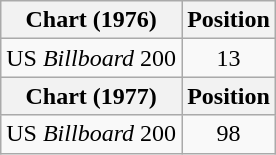<table class="wikitable">
<tr>
<th>Chart (1976)</th>
<th>Position</th>
</tr>
<tr>
<td>US <em>Billboard</em> 200</td>
<td align="center">13</td>
</tr>
<tr>
<th>Chart (1977)</th>
<th>Position</th>
</tr>
<tr>
<td>US <em>Billboard</em> 200</td>
<td align="center">98</td>
</tr>
</table>
